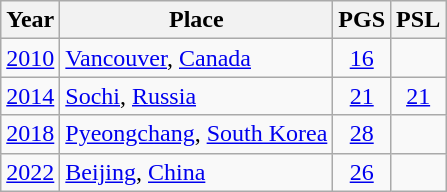<table class="wikitable sortable" style="text-align:center;">
<tr>
<th>Year</th>
<th>Place</th>
<th>PGS</th>
<th>PSL</th>
</tr>
<tr>
<td><a href='#'>2010</a></td>
<td style="text-align:left;"> <a href='#'>Vancouver</a>, <a href='#'>Canada</a></td>
<td><a href='#'>16</a></td>
<td></td>
</tr>
<tr>
<td><a href='#'>2014</a></td>
<td style="text-align:left;"> <a href='#'>Sochi</a>, <a href='#'>Russia</a></td>
<td><a href='#'>21</a></td>
<td><a href='#'>21</a></td>
</tr>
<tr>
<td><a href='#'>2018</a></td>
<td style="text-align:left;"> <a href='#'>Pyeongchang</a>, <a href='#'>South Korea</a></td>
<td><a href='#'>28</a></td>
<td></td>
</tr>
<tr>
<td><a href='#'>2022</a></td>
<td style="text-align:left;"> <a href='#'>Beijing</a>, <a href='#'>China</a></td>
<td><a href='#'>26</a></td>
<td></td>
</tr>
</table>
